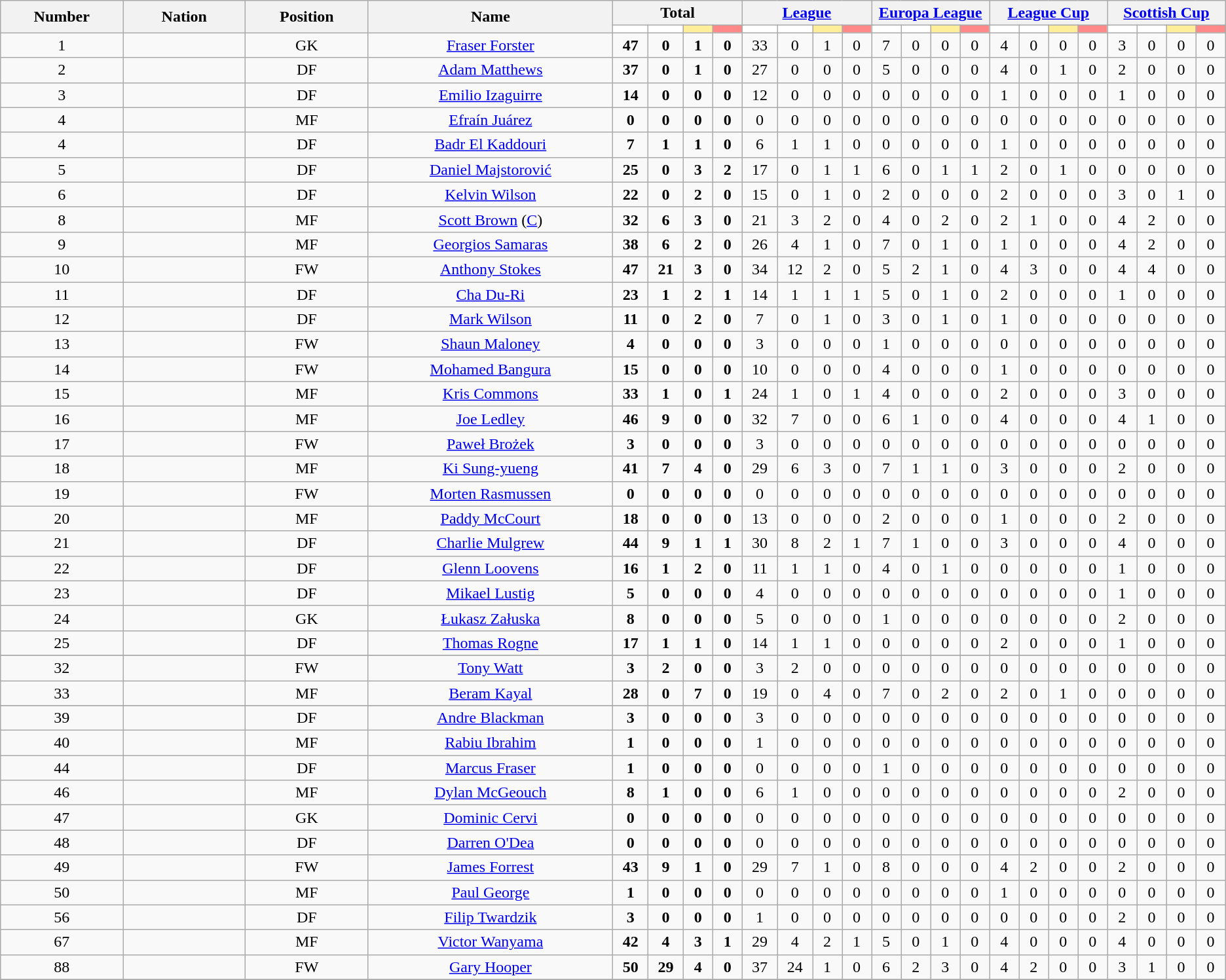<table class="wikitable" style="font-size: 100%; text-align: center;">
<tr>
<th rowspan="2" width="10%" align="center">Number</th>
<th rowspan="2" width="10%" align="center">Nation</th>
<th rowspan="2" width="10%" align="center">Position</th>
<th rowspan="2" width="20%" align="center">Name</th>
<th colspan="4" align="center">Total</th>
<th colspan="4" align="center"><a href='#'>League</a></th>
<th colspan="4" align="center"><a href='#'>Europa League</a></th>
<th colspan="4" align="center"><a href='#'>League Cup</a></th>
<th colspan="4" align="center"><a href='#'>Scottish Cup</a></th>
</tr>
<tr>
<th width=60 style="background: #FFFFFF"></th>
<th width=60 style="background: #FFFFFF"></th>
<th width=60 style="background: #FFEE99"></th>
<th width=60 style="background: #FF8888"></th>
<th width=60 style="background: #FFFFFF"></th>
<th width=60 style="background: #FFFFFF"></th>
<th width=60 style="background: #FFEE99"></th>
<th width=60 style="background: #FF8888"></th>
<th width=60 style="background: #FFFFFF"></th>
<th width=60 style="background: #FFFFFF"></th>
<th width=60 style="background: #FFEE99"></th>
<th width=60 style="background: #FF8888"></th>
<th width=60 style="background: #FFFFFF"></th>
<th width=60 style="background: #FFFFFF"></th>
<th width=60 style="background: #FFEE99"></th>
<th width=60 style="background: #FF8888"></th>
<th width=60 style="background: #FFFFFF"></th>
<th width=60 style="background: #FFFFFF"></th>
<th width=60 style="background: #FFEE99"></th>
<th width=60 style="background: #FF8888"></th>
</tr>
<tr>
<td>1</td>
<td></td>
<td>GK</td>
<td><a href='#'>Fraser Forster</a></td>
<td><strong>47</strong></td>
<td><strong>0</strong></td>
<td><strong>1</strong></td>
<td><strong>0</strong></td>
<td>33</td>
<td>0</td>
<td>1</td>
<td>0</td>
<td>7</td>
<td>0</td>
<td>0</td>
<td>0</td>
<td>4</td>
<td>0</td>
<td>0</td>
<td>0</td>
<td>3</td>
<td>0</td>
<td>0</td>
<td>0</td>
</tr>
<tr>
<td>2</td>
<td></td>
<td>DF</td>
<td><a href='#'>Adam Matthews</a></td>
<td><strong>37</strong></td>
<td><strong>0</strong></td>
<td><strong>1</strong></td>
<td><strong>0</strong></td>
<td>27</td>
<td>0</td>
<td>0</td>
<td>0</td>
<td>5</td>
<td>0</td>
<td>0</td>
<td>0</td>
<td>4</td>
<td>0</td>
<td>1</td>
<td>0</td>
<td>2</td>
<td>0</td>
<td>0</td>
<td>0</td>
</tr>
<tr>
<td>3</td>
<td></td>
<td>DF</td>
<td><a href='#'>Emilio Izaguirre</a></td>
<td><strong>14</strong></td>
<td><strong>0</strong></td>
<td><strong>0</strong></td>
<td><strong>0</strong></td>
<td>12</td>
<td>0</td>
<td>0</td>
<td>0</td>
<td>0</td>
<td>0</td>
<td>0</td>
<td>0</td>
<td>1</td>
<td>0</td>
<td>0</td>
<td>0</td>
<td>1</td>
<td>0</td>
<td>0</td>
<td>0</td>
</tr>
<tr>
<td>4</td>
<td></td>
<td>MF</td>
<td><a href='#'>Efraín Juárez</a></td>
<td><strong>0</strong></td>
<td><strong>0</strong></td>
<td><strong>0</strong></td>
<td><strong>0</strong></td>
<td>0</td>
<td>0</td>
<td>0</td>
<td>0</td>
<td>0</td>
<td>0</td>
<td>0</td>
<td>0</td>
<td>0</td>
<td>0</td>
<td>0</td>
<td>0</td>
<td>0</td>
<td>0</td>
<td>0</td>
<td>0</td>
</tr>
<tr>
<td>4</td>
<td></td>
<td>DF</td>
<td><a href='#'>Badr El Kaddouri</a></td>
<td><strong>7</strong></td>
<td><strong>1</strong></td>
<td><strong>1</strong></td>
<td><strong>0</strong></td>
<td>6</td>
<td>1</td>
<td>1</td>
<td>0</td>
<td>0</td>
<td>0</td>
<td>0</td>
<td>0</td>
<td>1</td>
<td>0</td>
<td>0</td>
<td>0</td>
<td>0</td>
<td>0</td>
<td>0</td>
<td>0</td>
</tr>
<tr>
<td>5</td>
<td></td>
<td>DF</td>
<td><a href='#'>Daniel Majstorović</a></td>
<td><strong>25</strong></td>
<td><strong>0</strong></td>
<td><strong>3</strong></td>
<td><strong>2</strong></td>
<td>17</td>
<td>0</td>
<td>1</td>
<td>1</td>
<td>6</td>
<td>0</td>
<td>1</td>
<td>1</td>
<td>2</td>
<td>0</td>
<td>1</td>
<td>0</td>
<td>0</td>
<td>0</td>
<td>0</td>
<td>0</td>
</tr>
<tr>
<td>6</td>
<td></td>
<td>DF</td>
<td><a href='#'>Kelvin Wilson</a></td>
<td><strong>22</strong></td>
<td><strong>0</strong></td>
<td><strong>2</strong></td>
<td><strong>0</strong></td>
<td>15</td>
<td>0</td>
<td>1</td>
<td>0</td>
<td>2</td>
<td>0</td>
<td>0</td>
<td>0</td>
<td>2</td>
<td>0</td>
<td>0</td>
<td>0</td>
<td>3</td>
<td>0</td>
<td>1</td>
<td>0</td>
</tr>
<tr>
<td>8</td>
<td></td>
<td>MF</td>
<td><a href='#'>Scott Brown</a> (<a href='#'>C</a>)</td>
<td><strong>32</strong></td>
<td><strong>6</strong></td>
<td><strong>3</strong></td>
<td><strong>0</strong></td>
<td>21</td>
<td>3</td>
<td>2</td>
<td>0</td>
<td>4</td>
<td>0</td>
<td>2</td>
<td>0</td>
<td>2</td>
<td>1</td>
<td>0</td>
<td>0</td>
<td>4</td>
<td>2</td>
<td>0</td>
<td>0</td>
</tr>
<tr>
<td>9</td>
<td></td>
<td>MF</td>
<td><a href='#'>Georgios Samaras</a></td>
<td><strong>38</strong></td>
<td><strong>6</strong></td>
<td><strong>2</strong></td>
<td><strong>0</strong></td>
<td>26</td>
<td>4</td>
<td>1</td>
<td>0</td>
<td>7</td>
<td>0</td>
<td>1</td>
<td>0</td>
<td>1</td>
<td>0</td>
<td>0</td>
<td>0</td>
<td>4</td>
<td>2</td>
<td>0</td>
<td>0</td>
</tr>
<tr>
<td>10</td>
<td></td>
<td>FW</td>
<td><a href='#'>Anthony Stokes</a></td>
<td><strong>47</strong></td>
<td><strong>21</strong></td>
<td><strong>3</strong></td>
<td><strong>0</strong></td>
<td>34</td>
<td>12</td>
<td>2</td>
<td>0</td>
<td>5</td>
<td>2</td>
<td>1</td>
<td>0</td>
<td>4</td>
<td>3</td>
<td>0</td>
<td>0</td>
<td>4</td>
<td>4</td>
<td>0</td>
<td>0</td>
</tr>
<tr>
<td>11</td>
<td></td>
<td>DF</td>
<td><a href='#'>Cha Du-Ri</a></td>
<td><strong>23</strong></td>
<td><strong>1</strong></td>
<td><strong>2</strong></td>
<td><strong>1</strong></td>
<td>14</td>
<td>1</td>
<td>1</td>
<td>1</td>
<td>5</td>
<td>0</td>
<td>1</td>
<td>0</td>
<td>2</td>
<td>0</td>
<td>0</td>
<td>0</td>
<td>1</td>
<td>0</td>
<td>0</td>
<td>0</td>
</tr>
<tr>
<td>12</td>
<td></td>
<td>DF</td>
<td><a href='#'>Mark Wilson</a></td>
<td><strong>11</strong></td>
<td><strong>0</strong></td>
<td><strong>2</strong></td>
<td><strong>0</strong></td>
<td>7</td>
<td>0</td>
<td>1</td>
<td>0</td>
<td>3</td>
<td>0</td>
<td>1</td>
<td>0</td>
<td>1</td>
<td>0</td>
<td>0</td>
<td>0</td>
<td>0</td>
<td>0</td>
<td>0</td>
<td>0</td>
</tr>
<tr>
<td>13</td>
<td></td>
<td>FW</td>
<td><a href='#'>Shaun Maloney</a></td>
<td><strong>4</strong></td>
<td><strong>0</strong></td>
<td><strong>0</strong></td>
<td><strong>0</strong></td>
<td>3</td>
<td>0</td>
<td>0</td>
<td>0</td>
<td>1</td>
<td>0</td>
<td>0</td>
<td>0</td>
<td>0</td>
<td>0</td>
<td>0</td>
<td>0</td>
<td>0</td>
<td>0</td>
<td>0</td>
<td>0</td>
</tr>
<tr>
<td>14</td>
<td></td>
<td>FW</td>
<td><a href='#'>Mohamed Bangura</a></td>
<td><strong>15</strong></td>
<td><strong>0</strong></td>
<td><strong>0</strong></td>
<td><strong>0</strong></td>
<td>10</td>
<td>0</td>
<td>0</td>
<td>0</td>
<td>4</td>
<td>0</td>
<td>0</td>
<td>0</td>
<td>1</td>
<td>0</td>
<td>0</td>
<td>0</td>
<td>0</td>
<td>0</td>
<td>0</td>
<td>0</td>
</tr>
<tr>
<td>15</td>
<td></td>
<td>MF</td>
<td><a href='#'>Kris Commons</a></td>
<td><strong>33</strong></td>
<td><strong>1</strong></td>
<td><strong>0</strong></td>
<td><strong>1</strong></td>
<td>24</td>
<td>1</td>
<td>0</td>
<td>1</td>
<td>4</td>
<td>0</td>
<td>0</td>
<td>0</td>
<td>2</td>
<td>0</td>
<td>0</td>
<td>0</td>
<td>3</td>
<td>0</td>
<td>0</td>
<td>0</td>
</tr>
<tr>
<td>16</td>
<td></td>
<td>MF</td>
<td><a href='#'>Joe Ledley</a></td>
<td><strong>46</strong></td>
<td><strong>9</strong></td>
<td><strong>0</strong></td>
<td><strong>0</strong></td>
<td>32</td>
<td>7</td>
<td>0</td>
<td>0</td>
<td>6</td>
<td>1</td>
<td>0</td>
<td>0</td>
<td>4</td>
<td>0</td>
<td>0</td>
<td>0</td>
<td>4</td>
<td>1</td>
<td>0</td>
<td>0</td>
</tr>
<tr>
<td>17</td>
<td></td>
<td>FW</td>
<td><a href='#'>Paweł Brożek</a></td>
<td><strong>3</strong></td>
<td><strong>0</strong></td>
<td><strong>0</strong></td>
<td><strong>0</strong></td>
<td>3</td>
<td>0</td>
<td>0</td>
<td>0</td>
<td>0</td>
<td>0</td>
<td>0</td>
<td>0</td>
<td>0</td>
<td>0</td>
<td>0</td>
<td>0</td>
<td>0</td>
<td>0</td>
<td>0</td>
<td>0</td>
</tr>
<tr>
<td>18</td>
<td></td>
<td>MF</td>
<td><a href='#'>Ki Sung-yueng</a></td>
<td><strong>41</strong></td>
<td><strong>7</strong></td>
<td><strong>4</strong></td>
<td><strong>0</strong></td>
<td>29</td>
<td>6</td>
<td>3</td>
<td>0</td>
<td>7</td>
<td>1</td>
<td>1</td>
<td>0</td>
<td>3</td>
<td>0</td>
<td>0</td>
<td>0</td>
<td>2</td>
<td>0</td>
<td>0</td>
<td>0</td>
</tr>
<tr>
<td>19</td>
<td></td>
<td>FW</td>
<td><a href='#'>Morten Rasmussen</a></td>
<td><strong>0</strong></td>
<td><strong>0</strong></td>
<td><strong>0</strong></td>
<td><strong>0</strong></td>
<td>0</td>
<td>0</td>
<td>0</td>
<td>0</td>
<td>0</td>
<td>0</td>
<td>0</td>
<td>0</td>
<td>0</td>
<td>0</td>
<td>0</td>
<td>0</td>
<td>0</td>
<td>0</td>
<td>0</td>
<td>0</td>
</tr>
<tr>
<td>20</td>
<td></td>
<td>MF</td>
<td><a href='#'>Paddy McCourt</a></td>
<td><strong>18</strong></td>
<td><strong>0</strong></td>
<td><strong>0</strong></td>
<td><strong>0</strong></td>
<td>13</td>
<td>0</td>
<td>0</td>
<td>0</td>
<td>2</td>
<td>0</td>
<td>0</td>
<td>0</td>
<td>1</td>
<td>0</td>
<td>0</td>
<td>0</td>
<td>2</td>
<td>0</td>
<td>0</td>
<td>0</td>
</tr>
<tr>
<td>21</td>
<td></td>
<td>DF</td>
<td><a href='#'>Charlie Mulgrew</a></td>
<td><strong>44</strong></td>
<td><strong>9</strong></td>
<td><strong>1</strong></td>
<td><strong>1</strong></td>
<td>30</td>
<td>8</td>
<td>2</td>
<td>1</td>
<td>7</td>
<td>1</td>
<td>0</td>
<td>0</td>
<td>3</td>
<td>0</td>
<td>0</td>
<td>0</td>
<td>4</td>
<td>0</td>
<td>0</td>
<td>0</td>
</tr>
<tr>
<td>22</td>
<td></td>
<td>DF</td>
<td><a href='#'>Glenn Loovens</a></td>
<td><strong>16</strong></td>
<td><strong>1</strong></td>
<td><strong>2</strong></td>
<td><strong>0</strong></td>
<td>11</td>
<td>1</td>
<td>1</td>
<td>0</td>
<td>4</td>
<td>0</td>
<td>1</td>
<td>0</td>
<td>0</td>
<td>0</td>
<td>0</td>
<td>0</td>
<td>1</td>
<td>0</td>
<td>0</td>
<td>0</td>
</tr>
<tr>
<td>23</td>
<td></td>
<td>DF</td>
<td><a href='#'>Mikael Lustig</a></td>
<td><strong>5</strong></td>
<td><strong>0</strong></td>
<td><strong>0</strong></td>
<td><strong>0</strong></td>
<td>4</td>
<td>0</td>
<td>0</td>
<td>0</td>
<td>0</td>
<td>0</td>
<td>0</td>
<td>0</td>
<td>0</td>
<td>0</td>
<td>0</td>
<td>0</td>
<td>1</td>
<td>0</td>
<td>0</td>
<td>0</td>
</tr>
<tr>
<td>24</td>
<td></td>
<td>GK</td>
<td><a href='#'>Łukasz Załuska</a></td>
<td><strong>8</strong></td>
<td><strong>0</strong></td>
<td><strong>0</strong></td>
<td><strong>0</strong></td>
<td>5</td>
<td>0</td>
<td>0</td>
<td>0</td>
<td>1</td>
<td>0</td>
<td>0</td>
<td>0</td>
<td>0</td>
<td>0</td>
<td>0</td>
<td>0</td>
<td>2</td>
<td>0</td>
<td>0</td>
<td>0</td>
</tr>
<tr>
<td>25</td>
<td></td>
<td>DF</td>
<td><a href='#'>Thomas Rogne</a></td>
<td><strong>17</strong></td>
<td><strong>1</strong></td>
<td><strong>1</strong></td>
<td><strong>0</strong></td>
<td>14</td>
<td>1</td>
<td>1</td>
<td>0</td>
<td>0</td>
<td>0</td>
<td>0</td>
<td>0</td>
<td>2</td>
<td>0</td>
<td>0</td>
<td>0</td>
<td>1</td>
<td>0</td>
<td>0</td>
<td>0</td>
</tr>
<tr>
</tr>
<tr>
</tr>
<tr>
</tr>
<tr>
<td>32</td>
<td></td>
<td>FW</td>
<td><a href='#'>Tony Watt</a></td>
<td><strong>3</strong></td>
<td><strong>2</strong></td>
<td><strong>0</strong></td>
<td><strong>0</strong></td>
<td>3</td>
<td>2</td>
<td>0</td>
<td>0</td>
<td>0</td>
<td>0</td>
<td>0</td>
<td>0</td>
<td>0</td>
<td>0</td>
<td>0</td>
<td>0</td>
<td>0</td>
<td>0</td>
<td>0</td>
<td>0</td>
</tr>
<tr>
<td>33</td>
<td></td>
<td>MF</td>
<td><a href='#'>Beram Kayal</a></td>
<td><strong>28</strong></td>
<td><strong>0</strong></td>
<td><strong>7</strong></td>
<td><strong>0</strong></td>
<td>19</td>
<td>0</td>
<td>4</td>
<td>0</td>
<td>7</td>
<td>0</td>
<td>2</td>
<td>0</td>
<td>2</td>
<td>0</td>
<td>1</td>
<td>0</td>
<td>0</td>
<td>0</td>
<td>0</td>
<td>0</td>
</tr>
<tr>
</tr>
<tr>
<td>39</td>
<td></td>
<td>DF</td>
<td><a href='#'>Andre Blackman</a></td>
<td><strong>3</strong></td>
<td><strong>0</strong></td>
<td><strong>0</strong></td>
<td><strong>0</strong></td>
<td>3</td>
<td>0</td>
<td>0</td>
<td>0</td>
<td>0</td>
<td>0</td>
<td>0</td>
<td>0</td>
<td>0</td>
<td>0</td>
<td>0</td>
<td>0</td>
<td>0</td>
<td>0</td>
<td>0</td>
<td>0</td>
</tr>
<tr>
<td>40</td>
<td></td>
<td>MF</td>
<td><a href='#'>Rabiu Ibrahim</a></td>
<td><strong>1</strong></td>
<td><strong>0</strong></td>
<td><strong>0</strong></td>
<td><strong>0</strong></td>
<td>1</td>
<td>0</td>
<td>0</td>
<td>0</td>
<td>0</td>
<td>0</td>
<td>0</td>
<td>0</td>
<td>0</td>
<td>0</td>
<td>0</td>
<td>0</td>
<td>0</td>
<td>0</td>
<td>0</td>
<td>0</td>
</tr>
<tr>
<td>44</td>
<td></td>
<td>DF</td>
<td><a href='#'>Marcus Fraser</a></td>
<td><strong>1</strong></td>
<td><strong>0</strong></td>
<td><strong>0</strong></td>
<td><strong>0</strong></td>
<td>0</td>
<td>0</td>
<td>0</td>
<td>0</td>
<td>1</td>
<td>0</td>
<td>0</td>
<td>0</td>
<td>0</td>
<td>0</td>
<td>0</td>
<td>0</td>
<td>0</td>
<td>0</td>
<td>0</td>
<td>0</td>
</tr>
<tr>
<td>46</td>
<td></td>
<td>MF</td>
<td><a href='#'>Dylan McGeouch</a></td>
<td><strong>8</strong></td>
<td><strong>1</strong></td>
<td><strong>0</strong></td>
<td><strong>0</strong></td>
<td>6</td>
<td>1</td>
<td>0</td>
<td>0</td>
<td>0</td>
<td>0</td>
<td>0</td>
<td>0</td>
<td>0</td>
<td>0</td>
<td>0</td>
<td>0</td>
<td>2</td>
<td>0</td>
<td>0</td>
<td>0</td>
</tr>
<tr>
<td>47</td>
<td></td>
<td>GK</td>
<td><a href='#'>Dominic Cervi</a></td>
<td><strong>0</strong></td>
<td><strong>0</strong></td>
<td><strong>0</strong></td>
<td><strong>0</strong></td>
<td>0</td>
<td>0</td>
<td>0</td>
<td>0</td>
<td>0</td>
<td>0</td>
<td>0</td>
<td>0</td>
<td>0</td>
<td>0</td>
<td>0</td>
<td>0</td>
<td>0</td>
<td>0</td>
<td>0</td>
<td>0</td>
</tr>
<tr>
<td>48</td>
<td></td>
<td>DF</td>
<td><a href='#'>Darren O'Dea</a></td>
<td><strong>0</strong></td>
<td><strong>0</strong></td>
<td><strong>0</strong></td>
<td><strong>0</strong></td>
<td>0</td>
<td>0</td>
<td>0</td>
<td>0</td>
<td>0</td>
<td>0</td>
<td>0</td>
<td>0</td>
<td>0</td>
<td>0</td>
<td>0</td>
<td>0</td>
<td>0</td>
<td>0</td>
<td>0</td>
<td>0</td>
</tr>
<tr>
<td>49</td>
<td></td>
<td>FW</td>
<td><a href='#'>James Forrest</a></td>
<td><strong>43</strong></td>
<td><strong>9</strong></td>
<td><strong>1</strong></td>
<td><strong>0</strong></td>
<td>29</td>
<td>7</td>
<td>1</td>
<td>0</td>
<td>8</td>
<td>0</td>
<td>0</td>
<td>0</td>
<td>4</td>
<td>2</td>
<td>0</td>
<td>0</td>
<td>2</td>
<td>0</td>
<td>0</td>
<td>0</td>
</tr>
<tr>
<td>50</td>
<td></td>
<td>MF</td>
<td><a href='#'>Paul George</a></td>
<td><strong>1</strong></td>
<td><strong>0</strong></td>
<td><strong>0</strong></td>
<td><strong>0</strong></td>
<td>0</td>
<td>0</td>
<td>0</td>
<td>0</td>
<td>0</td>
<td>0</td>
<td>0</td>
<td>0</td>
<td>1</td>
<td>0</td>
<td>0</td>
<td>0</td>
<td>0</td>
<td>0</td>
<td>0</td>
<td>0</td>
</tr>
<tr>
<td>56</td>
<td></td>
<td>DF</td>
<td><a href='#'>Filip Twardzik</a></td>
<td><strong>3</strong></td>
<td><strong>0</strong></td>
<td><strong>0</strong></td>
<td><strong>0</strong></td>
<td>1</td>
<td>0</td>
<td>0</td>
<td>0</td>
<td>0</td>
<td>0</td>
<td>0</td>
<td>0</td>
<td>0</td>
<td>0</td>
<td>0</td>
<td>0</td>
<td>2</td>
<td>0</td>
<td>0</td>
<td>0</td>
</tr>
<tr>
<td>67</td>
<td></td>
<td>MF</td>
<td><a href='#'>Victor Wanyama</a></td>
<td><strong>42</strong></td>
<td><strong>4</strong></td>
<td><strong>3</strong></td>
<td><strong>1</strong></td>
<td>29</td>
<td>4</td>
<td>2</td>
<td>1</td>
<td>5</td>
<td>0</td>
<td>1</td>
<td>0</td>
<td>4</td>
<td>0</td>
<td>0</td>
<td>0</td>
<td>4</td>
<td>0</td>
<td>0</td>
<td>0</td>
</tr>
<tr>
<td>88</td>
<td></td>
<td>FW</td>
<td><a href='#'>Gary Hooper</a></td>
<td><strong>50</strong></td>
<td><strong>29</strong></td>
<td><strong>4</strong></td>
<td><strong>0</strong></td>
<td>37</td>
<td>24</td>
<td>1</td>
<td>0</td>
<td>6</td>
<td>2</td>
<td>3</td>
<td>0</td>
<td>4</td>
<td>2</td>
<td>0</td>
<td>0</td>
<td>3</td>
<td>1</td>
<td>0</td>
<td>0</td>
</tr>
<tr>
</tr>
</table>
